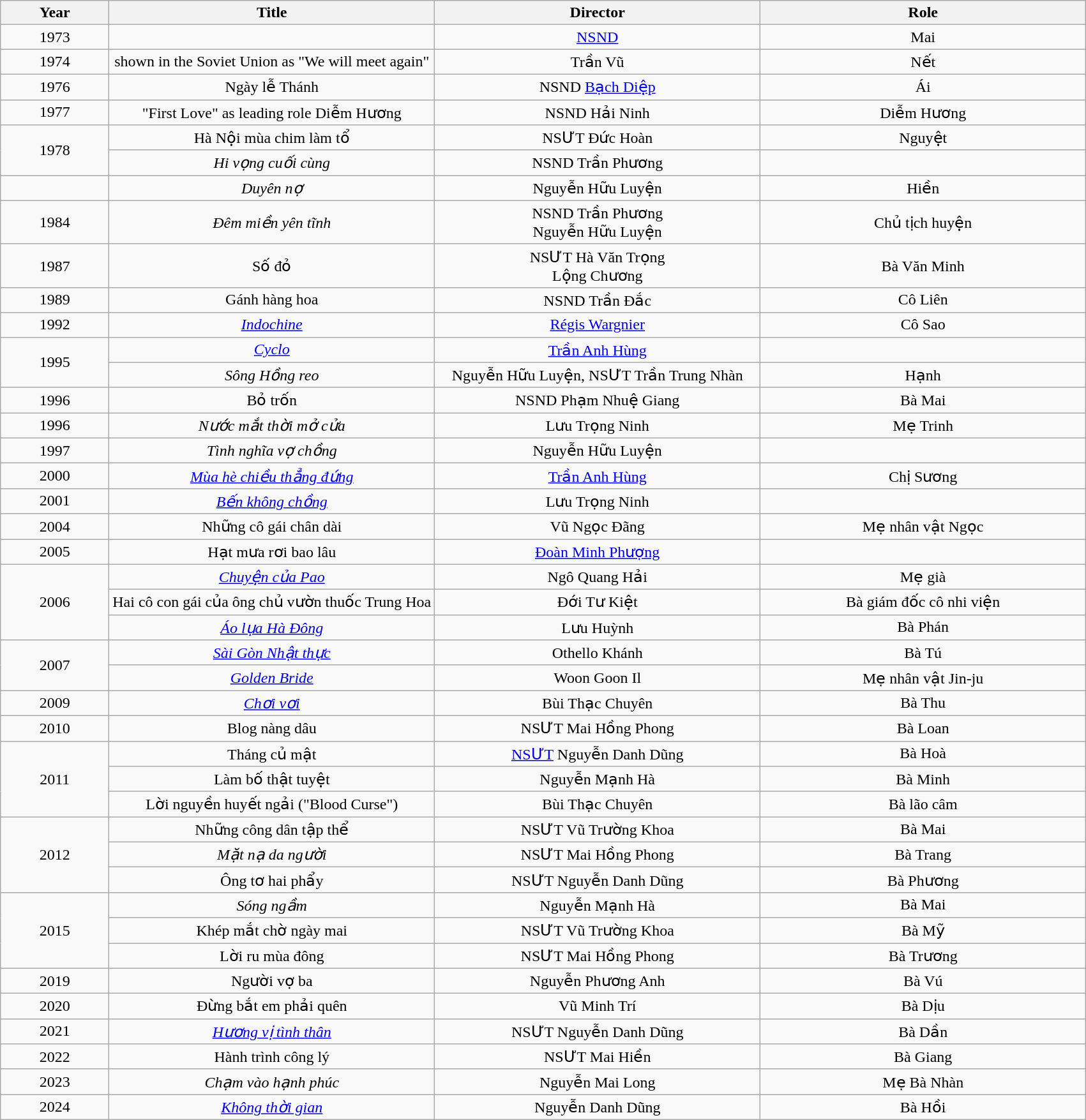<table class="wikitable sortable">
<tr>
<th width="10%">Year</th>
<th width="30%">Title</th>
<th width="30%">Director</th>
<th width="30%">Role</th>
</tr>
<tr align="center">
<td>1973</td>
<td></td>
<td><a href='#'>NSND</a> </td>
<td>Mai</td>
</tr>
<tr align="center">
<td>1974</td>
<td><em></em> shown in the Soviet Union as "We will meet again"</td>
<td>Trần Vũ</td>
<td>Nết</td>
</tr>
<tr align="center">
<td>1976</td>
<td>Ngày lễ Thánh</td>
<td>NSND <a href='#'>Bạch Diệp</a></td>
<td>Ái</td>
</tr>
<tr align="center">
<td>1977</td>
<td> "First Love" as leading role Diễm Hương</td>
<td>NSND Hải Ninh</td>
<td>Diễm Hương</td>
</tr>
<tr align="center">
<td rowspan="2">1978</td>
<td>Hà Nội mùa chim làm tổ</td>
<td>NSƯT Đức Hoàn</td>
<td>Nguyệt</td>
</tr>
<tr align="center">
<td><em>Hi vọng cuối cùng</em></td>
<td>NSND Trần Phương</td>
<td></td>
</tr>
<tr align="center">
<td></td>
<td><em>Duyên nợ</em></td>
<td>Nguyễn Hữu Luyện</td>
<td>Hiền</td>
</tr>
<tr align="center">
<td>1984</td>
<td><em>Đêm miền yên tĩnh</em></td>
<td>NSND Trần Phương<br>Nguyễn Hữu Luyện</td>
<td>Chủ tịch huyện</td>
</tr>
<tr align="center">
<td>1987</td>
<td>Số đỏ</td>
<td>NSƯT Hà Văn Trọng<br>Lộng Chương</td>
<td>Bà Văn Minh</td>
</tr>
<tr align="center">
<td>1989</td>
<td>Gánh hàng hoa</td>
<td>NSND Trần Đắc</td>
<td>Cô Liên</td>
</tr>
<tr align="center">
<td>1992</td>
<td><em><a href='#'>Indochine</a></em></td>
<td><a href='#'>Régis Wargnier</a></td>
<td>Cô Sao</td>
</tr>
<tr align="center">
<td rowspan="2">1995</td>
<td><em><a href='#'>Cyclo</a></em></td>
<td><a href='#'>Trần Anh Hùng</a></td>
<td></td>
</tr>
<tr align="center">
<td><em>Sông Hồng reo</em></td>
<td>Nguyễn Hữu Luyện, NSƯT Trần Trung Nhàn</td>
<td>Hạnh</td>
</tr>
<tr align="center">
<td>1996</td>
<td>Bỏ trốn</td>
<td>NSND Phạm Nhuệ Giang</td>
<td>Bà Mai</td>
</tr>
<tr align="center">
<td>1996</td>
<td><em>Nước mắt thời mở cửa</em></td>
<td>Lưu Trọng Ninh</td>
<td>Mẹ Trinh</td>
</tr>
<tr align="center">
<td>1997</td>
<td><em>Tình nghĩa vợ chồng</em></td>
<td>Nguyễn Hữu Luyện</td>
<td></td>
</tr>
<tr align="center">
<td>2000</td>
<td><em><a href='#'>Mùa hè chiều thẳng đứng</a></em></td>
<td><a href='#'>Trần Anh Hùng</a></td>
<td>Chị Sương</td>
</tr>
<tr align="center">
<td>2001</td>
<td><em><a href='#'>Bến không chồng</a></em></td>
<td>Lưu Trọng Ninh</td>
<td></td>
</tr>
<tr align="center">
<td>2004</td>
<td>Những cô gái chân dài</td>
<td>Vũ Ngọc Đãng</td>
<td>Mẹ nhân vật Ngọc</td>
</tr>
<tr align="center">
<td>2005</td>
<td>Hạt mưa rơi bao lâu</td>
<td><a href='#'>Đoàn Minh Phượng</a></td>
<td></td>
</tr>
<tr align="center">
<td rowspan="3">2006</td>
<td><em><a href='#'>Chuyện của Pao</a></em></td>
<td>Ngô Quang Hải</td>
<td>Mẹ già</td>
</tr>
<tr align="center">
<td>Hai cô con gái của ông chủ vườn thuốc Trung Hoa</td>
<td>Đới Tư Kiệt</td>
<td>Bà giám đốc cô nhi viện</td>
</tr>
<tr align="center">
<td><em><a href='#'>Áo lụa Hà Đông</a></em></td>
<td>Lưu Huỳnh</td>
<td>Bà Phán </td>
</tr>
<tr align="center">
<td rowspan="2">2007</td>
<td><em><a href='#'>Sài Gòn Nhật thực</a></em></td>
<td>Othello Khánh</td>
<td>Bà Tú </td>
</tr>
<tr align="center">
<td><em><a href='#'>Golden Bride</a></em></td>
<td>Woon Goon Il</td>
<td>Mẹ nhân vật Jin-ju</td>
</tr>
<tr align="center">
<td>2009</td>
<td><em><a href='#'>Chơi vơi</a></em></td>
<td>Bùi Thạc Chuyên</td>
<td>Bà Thu</td>
</tr>
<tr align="center">
<td>2010</td>
<td>Blog nàng dâu</td>
<td>NSƯT Mai Hồng Phong</td>
<td>Bà Loan</td>
</tr>
<tr align="center">
<td rowspan="3">2011</td>
<td>Tháng củ mật</td>
<td><a href='#'>NSƯT</a> Nguyễn Danh Dũng</td>
<td>Bà Hoà</td>
</tr>
<tr align="center">
<td>Làm bố thật tuyệt</td>
<td>Nguyễn Mạnh Hà</td>
<td>Bà Minh</td>
</tr>
<tr align="center">
<td>Lời nguyền huyết ngải ("Blood Curse")</td>
<td>Bùi Thạc Chuyên</td>
<td>Bà lão câm</td>
</tr>
<tr align="center">
<td rowspan="3">2012</td>
<td>Những công dân tập thể</td>
<td>NSƯT Vũ Trường Khoa</td>
<td>Bà Mai</td>
</tr>
<tr align="center">
<td><em>Mặt nạ da người</em></td>
<td>NSƯT Mai Hồng Phong</td>
<td>Bà Trang</td>
</tr>
<tr align="center">
<td>Ông tơ hai phẩy</td>
<td>NSƯT Nguyễn Danh Dũng</td>
<td>Bà Phương</td>
</tr>
<tr align="center">
<td rowspan="3">2015</td>
<td><em>Sóng ngầm</em></td>
<td>Nguyễn Mạnh Hà</td>
<td>Bà Mai</td>
</tr>
<tr align="center">
<td>Khép mắt chờ ngày mai</td>
<td>NSƯT Vũ Trường Khoa</td>
<td>Bà Mỹ</td>
</tr>
<tr align="center">
<td>Lời ru mùa đông</td>
<td>NSƯT Mai Hồng Phong</td>
<td>Bà Trương</td>
</tr>
<tr align="center">
<td>2019</td>
<td>Người vợ ba</td>
<td>Nguyễn Phương Anh</td>
<td>Bà Vú</td>
</tr>
<tr align="center">
<td>2020</td>
<td>Đừng bắt em phải quên</td>
<td>Vũ Minh Trí</td>
<td>Bà Dịu</td>
</tr>
<tr align="center">
<td>2021</td>
<td><em><a href='#'>Hương vị tình thân</a></em></td>
<td>NSƯT Nguyễn Danh Dũng</td>
<td>Bà Dần</td>
</tr>
<tr align="center">
<td>2022</td>
<td>Hành trình công lý</td>
<td>NSƯT Mai Hiền</td>
<td>Bà Giang</td>
</tr>
<tr align="center">
<td>2023</td>
<td><em>Chạm vào hạnh phúc </em></td>
<td>Nguyễn Mai Long</td>
<td>Mẹ Bà Nhàn</td>
</tr>
<tr align="center">
<td>2024</td>
<td><em><a href='#'>Không thời gian</a></em></td>
<td>Nguyễn Danh Dũng</td>
<td>Bà Hồi</td>
</tr>
</table>
